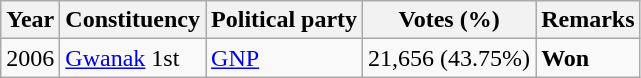<table class="wikitable">
<tr>
<th>Year</th>
<th>Constituency</th>
<th>Political party</th>
<th>Votes (%)</th>
<th>Remarks</th>
</tr>
<tr>
<td>2006</td>
<td><a href='#'>Gwanak</a> 1st</td>
<td><a href='#'>GNP</a></td>
<td>21,656 (43.75%)</td>
<td><strong>Won</strong></td>
</tr>
</table>
